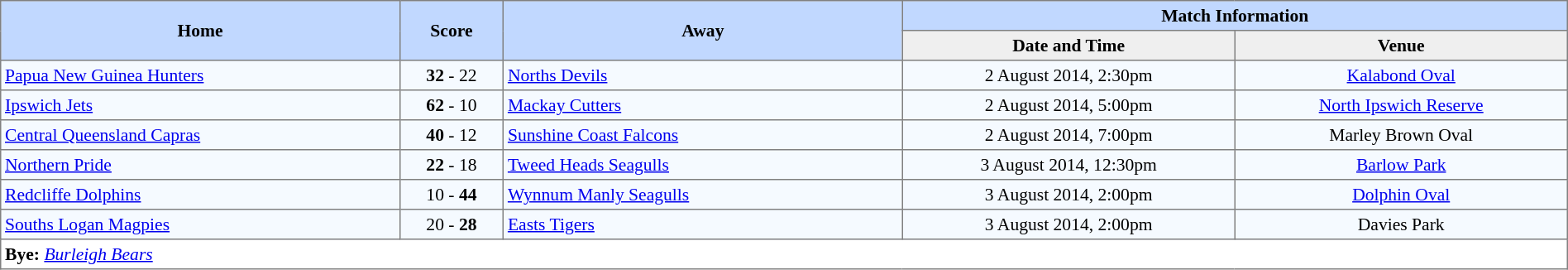<table border=1 style="border-collapse:collapse; font-size:90%; text-align:center;" cellpadding=3 cellspacing=0>
<tr bgcolor=#C1D8FF>
<th rowspan=2 width=12%>Home</th>
<th rowspan=2 width=3%>Score</th>
<th rowspan=2 width=12%>Away</th>
<th colspan=5>Match Information</th>
</tr>
<tr bgcolor=#EFEFEF>
<th width=10%>Date and Time</th>
<th width=10%>Venue</th>
</tr>
<tr bgcolor=#F5FAFF>
<td align=left> <a href='#'>Papua New Guinea Hunters</a></td>
<td><strong>32</strong> - 22</td>
<td align=left> <a href='#'>Norths Devils</a></td>
<td>2 August 2014, 2:30pm</td>
<td><a href='#'>Kalabond Oval</a></td>
</tr>
<tr bgcolor=#F5FAFF>
<td align=left> <a href='#'>Ipswich Jets</a></td>
<td><strong>62</strong> - 10</td>
<td align=left> <a href='#'>Mackay Cutters</a></td>
<td>2 August 2014, 5:00pm</td>
<td><a href='#'>North Ipswich Reserve</a></td>
</tr>
<tr bgcolor=#F5FAFF>
<td align=left> <a href='#'>Central Queensland Capras</a></td>
<td><strong>40</strong> - 12</td>
<td align=left> <a href='#'>Sunshine Coast Falcons</a></td>
<td>2 August 2014, 7:00pm</td>
<td>Marley Brown Oval</td>
</tr>
<tr bgcolor=#F5FAFF>
<td align=left> <a href='#'>Northern Pride</a></td>
<td><strong>22</strong> - 18</td>
<td align=left> <a href='#'>Tweed Heads Seagulls</a></td>
<td>3 August 2014, 12:30pm</td>
<td><a href='#'>Barlow Park</a></td>
</tr>
<tr bgcolor=#F5FAFF>
<td align=left> <a href='#'>Redcliffe Dolphins</a></td>
<td>10 - <strong>44</strong></td>
<td align=left> <a href='#'>Wynnum Manly Seagulls</a></td>
<td>3 August 2014, 2:00pm</td>
<td><a href='#'>Dolphin Oval</a></td>
</tr>
<tr bgcolor=#F5FAFF>
<td align=left> <a href='#'>Souths Logan Magpies</a></td>
<td>20 - <strong>28</strong></td>
<td align=left> <a href='#'>Easts Tigers</a></td>
<td>3 August 2014, 2:00pm</td>
<td>Davies Park</td>
</tr>
<tr>
<td colspan="5" style="text-align:left;"><strong>Bye:</strong> <em><a href='#'>Burleigh Bears</a></em></td>
</tr>
</table>
